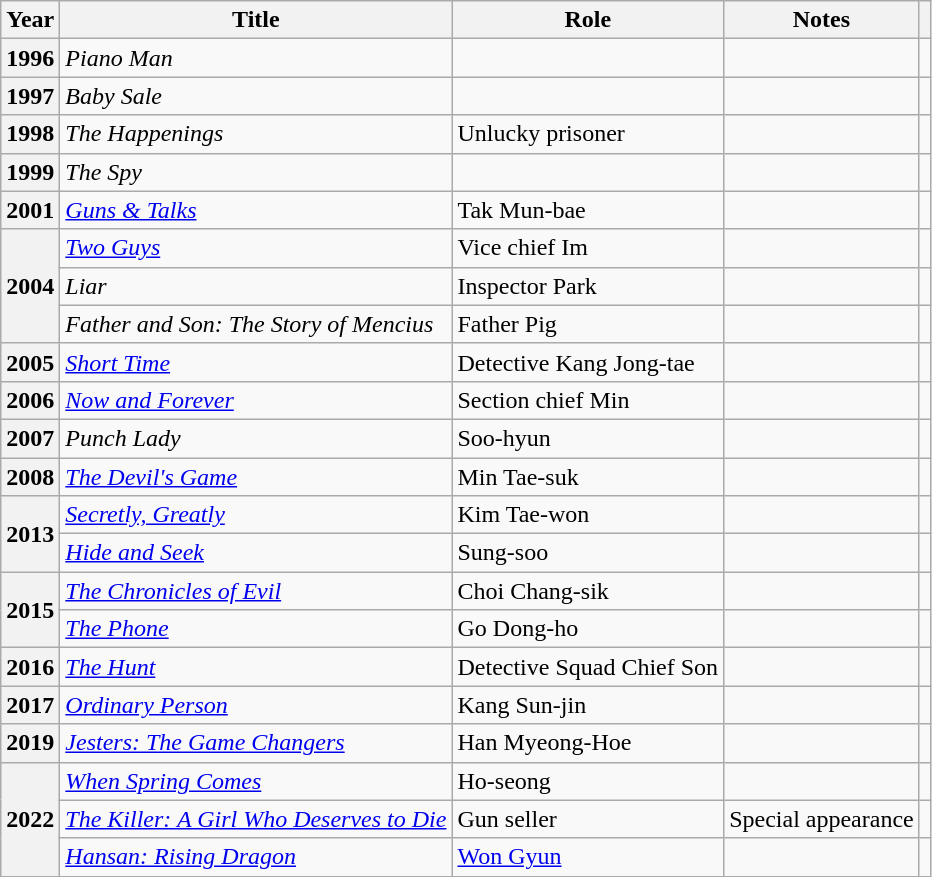<table class="wikitable plainrowheaders sortable">
<tr>
<th scope="col">Year</th>
<th scope="col">Title</th>
<th scope="col">Role</th>
<th scope="col" class="unsortable">Notes</th>
<th scope="col" class="unsortable"></th>
</tr>
<tr>
<th scope="row">1996</th>
<td><em>Piano Man</em></td>
<td></td>
<td></td>
<td style="text-align:center"></td>
</tr>
<tr>
<th scope="row">1997</th>
<td><em>Baby Sale</em></td>
<td></td>
<td></td>
<td style="text-align:center"></td>
</tr>
<tr>
<th scope="row">1998</th>
<td><em>The Happenings</em></td>
<td>Unlucky prisoner</td>
<td></td>
<td style="text-align:center"></td>
</tr>
<tr>
<th scope="row">1999</th>
<td><em>The Spy</em></td>
<td></td>
<td></td>
<td style="text-align:center"></td>
</tr>
<tr>
<th scope="row">2001</th>
<td><em><a href='#'>Guns & Talks</a></em></td>
<td>Tak Mun-bae</td>
<td></td>
<td style="text-align:center"></td>
</tr>
<tr>
<th scope="row" rowspan="3">2004</th>
<td><em><a href='#'>Two Guys</a></em></td>
<td>Vice chief Im</td>
<td></td>
<td style="text-align:center"></td>
</tr>
<tr>
<td><em>Liar</em></td>
<td>Inspector Park</td>
<td></td>
<td style="text-align:center"></td>
</tr>
<tr>
<td><em>Father and Son: The Story of Mencius</em></td>
<td>Father Pig</td>
<td></td>
<td style="text-align:center"></td>
</tr>
<tr>
<th scope="row">2005</th>
<td><em><a href='#'>Short Time</a></em></td>
<td>Detective Kang Jong-tae</td>
<td></td>
<td style="text-align:center"></td>
</tr>
<tr>
<th scope="row">2006</th>
<td><em><a href='#'>Now and Forever</a></em></td>
<td>Section chief Min</td>
<td></td>
<td style="text-align:center"></td>
</tr>
<tr>
<th scope="row">2007</th>
<td><em>Punch Lady</em></td>
<td>Soo-hyun</td>
<td></td>
<td style="text-align:center"></td>
</tr>
<tr>
<th scope="row">2008</th>
<td><em><a href='#'>The Devil's Game</a></em></td>
<td>Min Tae-suk</td>
<td></td>
<td style="text-align:center"></td>
</tr>
<tr>
<th scope="row" rowspan="2">2013</th>
<td><em><a href='#'>Secretly, Greatly</a></em></td>
<td>Kim Tae-won</td>
<td></td>
<td style="text-align:center"></td>
</tr>
<tr>
<td><em><a href='#'>Hide and Seek</a></em></td>
<td>Sung-soo</td>
<td></td>
<td style="text-align:center"></td>
</tr>
<tr>
<th scope="row" rowspan="2">2015</th>
<td><em><a href='#'>The Chronicles of Evil</a></em></td>
<td>Choi Chang-sik</td>
<td></td>
<td style="text-align:center"></td>
</tr>
<tr>
<td><em><a href='#'>The Phone</a></em></td>
<td>Go Dong-ho</td>
<td></td>
<td style="text-align:center"></td>
</tr>
<tr>
<th scope="row">2016</th>
<td><em><a href='#'>The Hunt</a></em></td>
<td>Detective Squad Chief Son</td>
<td></td>
<td style="text-align:center"></td>
</tr>
<tr>
<th scope="row">2017</th>
<td><em><a href='#'>Ordinary Person</a></em></td>
<td>Kang Sun-jin</td>
<td></td>
<td style="text-align:center"></td>
</tr>
<tr>
<th scope="row">2019</th>
<td><em><a href='#'>Jesters: The Game Changers</a></em></td>
<td>Han Myeong-Hoe</td>
<td></td>
<td style="text-align:center"></td>
</tr>
<tr>
<th scope="row" rowspan="3">2022</th>
<td><em><a href='#'>When Spring Comes</a></em></td>
<td>Ho-seong</td>
<td></td>
<td style="text-align:center"></td>
</tr>
<tr>
<td><em><a href='#'>The Killer: A Girl Who Deserves to Die</a></em></td>
<td>Gun seller</td>
<td>Special appearance</td>
<td style="text-align:center"></td>
</tr>
<tr>
<td><em><a href='#'>Hansan: Rising Dragon</a></em></td>
<td><a href='#'>Won Gyun</a></td>
<td></td>
<td style="text-align:center"></td>
</tr>
</table>
